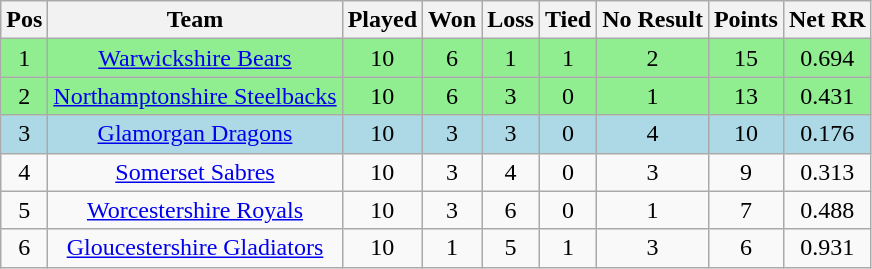<table class="wikitable sortable">
<tr>
<th>Pos</th>
<th>Team</th>
<th>Played</th>
<th>Won</th>
<th>Loss</th>
<th>Tied</th>
<th>No Result</th>
<th>Points</th>
<th>Net RR</th>
</tr>
<tr style="text-align:center; background:lightgreen;">
<td>1</td>
<td><a href='#'>Warwickshire Bears</a></td>
<td>10</td>
<td>6</td>
<td>1</td>
<td>1</td>
<td>2</td>
<td>15</td>
<td>0.694</td>
</tr>
<tr style="text-align:center; background:lightgreen;">
<td>2</td>
<td><a href='#'>Northamptonshire Steelbacks</a></td>
<td>10</td>
<td>6</td>
<td>3</td>
<td>0</td>
<td>1</td>
<td>13</td>
<td>0.431</td>
</tr>
<tr style="text-align:center; background:lightblue;">
<td>3</td>
<td><a href='#'>Glamorgan Dragons</a></td>
<td>10</td>
<td>3</td>
<td>3</td>
<td>0</td>
<td>4</td>
<td>10</td>
<td>0.176</td>
</tr>
<tr style="text-align:center;">
<td>4</td>
<td><a href='#'>Somerset Sabres</a></td>
<td>10</td>
<td>3</td>
<td>4</td>
<td>0</td>
<td>3</td>
<td>9</td>
<td>0.313</td>
</tr>
<tr style="text-align:center;">
<td>5</td>
<td><a href='#'>Worcestershire Royals</a></td>
<td>10</td>
<td>3</td>
<td>6</td>
<td>0</td>
<td>1</td>
<td>7</td>
<td>0.488</td>
</tr>
<tr style="text-align:center;">
<td>6</td>
<td><a href='#'>Gloucestershire Gladiators</a></td>
<td>10</td>
<td>1</td>
<td>5</td>
<td>1</td>
<td>3</td>
<td>6</td>
<td>0.931</td>
</tr>
</table>
